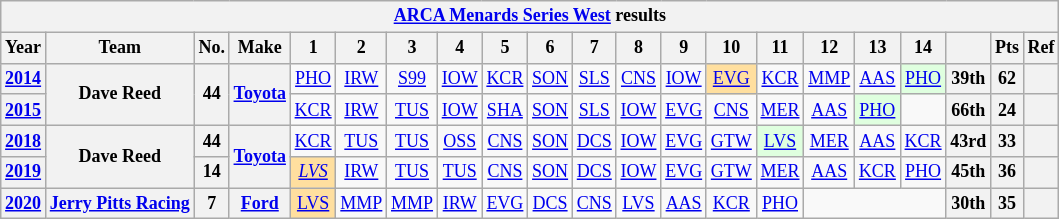<table class="wikitable" style="text-align:center; font-size:75%">
<tr>
<th colspan=23><a href='#'>ARCA Menards Series West</a> results</th>
</tr>
<tr>
<th>Year</th>
<th>Team</th>
<th>No.</th>
<th>Make</th>
<th>1</th>
<th>2</th>
<th>3</th>
<th>4</th>
<th>5</th>
<th>6</th>
<th>7</th>
<th>8</th>
<th>9</th>
<th>10</th>
<th>11</th>
<th>12</th>
<th>13</th>
<th>14</th>
<th></th>
<th>Pts</th>
<th>Ref</th>
</tr>
<tr>
<th><a href='#'>2014</a></th>
<th rowspan=2>Dave Reed</th>
<th rowspan=2>44</th>
<th rowspan=2><a href='#'>Toyota</a></th>
<td><a href='#'>PHO</a></td>
<td><a href='#'>IRW</a></td>
<td><a href='#'>S99</a></td>
<td><a href='#'>IOW</a></td>
<td><a href='#'>KCR</a></td>
<td><a href='#'>SON</a></td>
<td><a href='#'>SLS</a></td>
<td><a href='#'>CNS</a></td>
<td><a href='#'>IOW</a></td>
<td style="background:#FFDF9F;"><a href='#'>EVG</a><br></td>
<td><a href='#'>KCR</a></td>
<td><a href='#'>MMP</a></td>
<td><a href='#'>AAS</a></td>
<td style="background:#DFFFDF;"><a href='#'>PHO</a><br></td>
<th>39th</th>
<th>62</th>
<th></th>
</tr>
<tr>
<th><a href='#'>2015</a></th>
<td><a href='#'>KCR</a></td>
<td><a href='#'>IRW</a></td>
<td><a href='#'>TUS</a></td>
<td><a href='#'>IOW</a></td>
<td><a href='#'>SHA</a></td>
<td><a href='#'>SON</a></td>
<td><a href='#'>SLS</a></td>
<td><a href='#'>IOW</a></td>
<td><a href='#'>EVG</a></td>
<td><a href='#'>CNS</a></td>
<td><a href='#'>MER</a></td>
<td><a href='#'>AAS</a></td>
<td style="background:#DFFFDF;"><a href='#'>PHO</a><br></td>
<td></td>
<th>66th</th>
<th>24</th>
<th></th>
</tr>
<tr>
<th><a href='#'>2018</a></th>
<th rowspan=2>Dave Reed</th>
<th>44</th>
<th rowspan=2><a href='#'>Toyota</a></th>
<td><a href='#'>KCR</a></td>
<td><a href='#'>TUS</a></td>
<td><a href='#'>TUS</a></td>
<td><a href='#'>OSS</a></td>
<td><a href='#'>CNS</a></td>
<td><a href='#'>SON</a></td>
<td><a href='#'>DCS</a></td>
<td><a href='#'>IOW</a></td>
<td><a href='#'>EVG</a></td>
<td><a href='#'>GTW</a></td>
<td style="background:#DFFFDF;"><a href='#'>LVS</a><br></td>
<td><a href='#'>MER</a></td>
<td><a href='#'>AAS</a></td>
<td><a href='#'>KCR</a></td>
<th>43rd</th>
<th>33</th>
<th></th>
</tr>
<tr>
<th><a href='#'>2019</a></th>
<th>14</th>
<td style="background:#FFDF9F;"><em><a href='#'>LVS</a></em><br></td>
<td><a href='#'>IRW</a></td>
<td><a href='#'>TUS</a></td>
<td><a href='#'>TUS</a></td>
<td><a href='#'>CNS</a></td>
<td><a href='#'>SON</a></td>
<td><a href='#'>DCS</a></td>
<td><a href='#'>IOW</a></td>
<td><a href='#'>EVG</a></td>
<td><a href='#'>GTW</a></td>
<td><a href='#'>MER</a></td>
<td><a href='#'>AAS</a></td>
<td><a href='#'>KCR</a></td>
<td><a href='#'>PHO</a></td>
<th>45th</th>
<th>36</th>
<th></th>
</tr>
<tr>
<th><a href='#'>2020</a></th>
<th><a href='#'>Jerry Pitts Racing</a></th>
<th>7</th>
<th><a href='#'>Ford</a></th>
<td style="background:#FFDF9F;"><a href='#'>LVS</a><br></td>
<td><a href='#'>MMP</a></td>
<td><a href='#'>MMP</a></td>
<td><a href='#'>IRW</a></td>
<td><a href='#'>EVG</a></td>
<td><a href='#'>DCS</a></td>
<td><a href='#'>CNS</a></td>
<td><a href='#'>LVS</a></td>
<td><a href='#'>AAS</a></td>
<td><a href='#'>KCR</a></td>
<td><a href='#'>PHO</a></td>
<td colspan=3></td>
<th>30th</th>
<th>35</th>
<th></th>
</tr>
</table>
